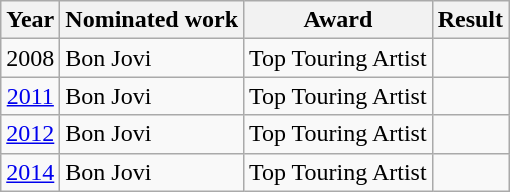<table class="wikitable">
<tr>
<th>Year</th>
<th>Nominated work</th>
<th>Award</th>
<th>Result</th>
</tr>
<tr>
<td style="text-align:center;">2008</td>
<td>Bon Jovi</td>
<td>Top Touring Artist</td>
<td></td>
</tr>
<tr>
<td style="text-align:center;"><a href='#'>2011</a></td>
<td>Bon Jovi</td>
<td>Top Touring Artist</td>
<td></td>
</tr>
<tr>
<td style="text-align:center;"><a href='#'>2012</a></td>
<td>Bon Jovi</td>
<td>Top Touring Artist</td>
<td></td>
</tr>
<tr>
<td style="text-align:center;"><a href='#'>2014</a></td>
<td>Bon Jovi</td>
<td>Top Touring Artist</td>
<td></td>
</tr>
</table>
